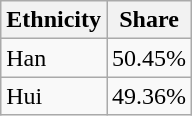<table class="wikitable">
<tr>
<th>Ethnicity</th>
<th>Share</th>
</tr>
<tr>
<td>Han</td>
<td>50.45%</td>
</tr>
<tr>
<td>Hui</td>
<td>49.36%</td>
</tr>
</table>
